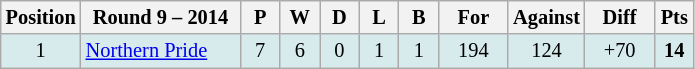<table class="wikitable" style="text-align:center; font-size:85%;">
<tr>
<th width=40 abbr="Position">Position</th>
<th width=100>Round 9 – 2014</th>
<th width=20 abbr="Played">P</th>
<th width=20 abbr="Won">W</th>
<th width=20 abbr="Drawn">D</th>
<th width=20 abbr="Lost">L</th>
<th width=20 abbr="Bye">B</th>
<th width=40 abbr="Points for">For</th>
<th width=40 abbr="Points against">Against</th>
<th width=40 abbr="Points difference">Diff</th>
<th width=20 abbr="Points">Pts</th>
</tr>
<tr style="background: #d7ebed;">
<td>1</td>
<td style="text-align:left;"> <a href='#'>Northern Pride</a></td>
<td>7</td>
<td>6</td>
<td>0</td>
<td>1</td>
<td>1</td>
<td>194</td>
<td>124</td>
<td>+70</td>
<td><strong>14</strong></td>
</tr>
</table>
